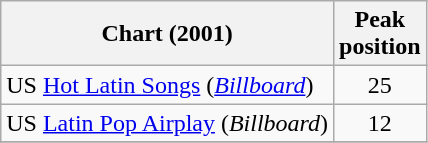<table class="wikitable">
<tr>
<th>Chart (2001)</th>
<th>Peak<br>position</th>
</tr>
<tr>
<td>US <a href='#'>Hot Latin Songs</a> (<em><a href='#'>Billboard</a></em>)</td>
<td style="text-align:center;">25</td>
</tr>
<tr>
<td>US <a href='#'>Latin Pop Airplay</a> (<em>Billboard</em>)</td>
<td style="text-align:center;">12</td>
</tr>
<tr>
</tr>
</table>
